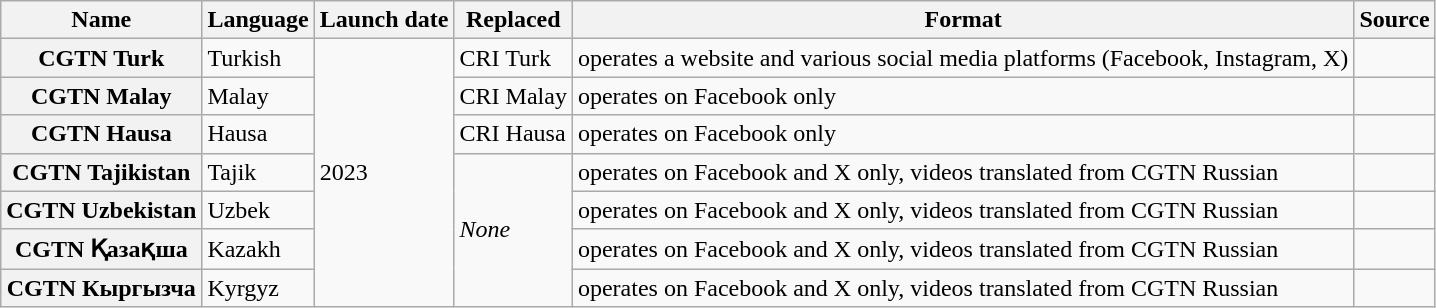<table class="wikitable">
<tr>
<th>Name</th>
<th>Language</th>
<th>Launch date</th>
<th>Replaced</th>
<th>Format</th>
<th>Source</th>
</tr>
<tr>
<th>CGTN Turk</th>
<td>Turkish</td>
<td rowspan=7>2023</td>
<td>CRI Turk</td>
<td>operates a website and various social media platforms (Facebook, Instagram, X)</td>
<td></td>
</tr>
<tr>
<th>CGTN Malay</th>
<td>Malay</td>
<td>CRI Malay</td>
<td>operates on Facebook only</td>
<td></td>
</tr>
<tr>
<th>CGTN Hausa</th>
<td>Hausa</td>
<td>CRI Hausa</td>
<td>operates on Facebook only</td>
<td></td>
</tr>
<tr>
<th>CGTN Tajikistan</th>
<td>Tajik</td>
<td rowspan="4"><em>None</em></td>
<td>operates on Facebook and X only, videos translated from CGTN Russian</td>
<td></td>
</tr>
<tr>
<th>CGTN Uzbekistan</th>
<td>Uzbek</td>
<td>operates on Facebook and X only, videos translated from CGTN Russian</td>
<td></td>
</tr>
<tr>
<th>CGTN Қазақша</th>
<td>Kazakh</td>
<td>operates on Facebook and X only, videos translated from CGTN Russian</td>
<td></td>
</tr>
<tr>
<th>CGTN Кыргызча</th>
<td>Kyrgyz</td>
<td>operates on Facebook and X only, videos translated from CGTN Russian</td>
<td></td>
</tr>
</table>
